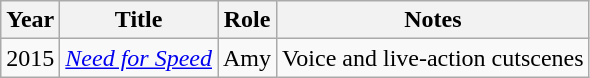<table class="wikitable sortable">
<tr>
<th>Year</th>
<th>Title</th>
<th>Role</th>
<th class="unsortable">Notes</th>
</tr>
<tr>
<td>2015</td>
<td><em><a href='#'>Need for Speed</a></em></td>
<td>Amy</td>
<td>Voice and live-action cutscenes</td>
</tr>
</table>
